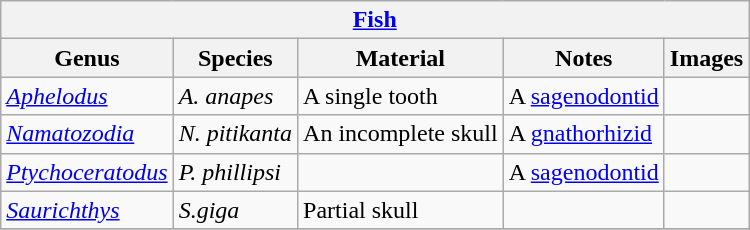<table class="wikitable" align="center">
<tr>
<th colspan="5" align="center"><strong><a href='#'>Fish</a></strong></th>
</tr>
<tr>
<th>Genus</th>
<th>Species</th>
<th>Material</th>
<th>Notes</th>
<th>Images</th>
</tr>
<tr>
<td><em><a href='#'>Aphelodus</a></em></td>
<td><em>A. anapes</em></td>
<td>A single tooth</td>
<td>A <a href='#'>sagenodontid</a></td>
<td></td>
</tr>
<tr>
<td><em><a href='#'>Namatozodia</a></em></td>
<td><em>N. pitikanta</em></td>
<td>An incomplete skull</td>
<td>A <a href='#'>gnathorhizid</a></td>
<td></td>
</tr>
<tr>
<td><em><a href='#'>Ptychoceratodus</a></em></td>
<td><em>P. phillipsi</em></td>
<td></td>
<td>A <a href='#'>sagenodontid</a></td>
<td></td>
</tr>
<tr>
<td><em><a href='#'>Saurichthys</a></em></td>
<td><em>S.giga</em></td>
<td>Partial skull</td>
<td></td>
<td></td>
</tr>
<tr>
</tr>
</table>
